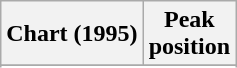<table class="wikitable sortable plainrowheaders" style="text-align:center">
<tr>
<th>Chart (1995)</th>
<th>Peak<br>position</th>
</tr>
<tr>
</tr>
<tr>
</tr>
<tr>
</tr>
<tr>
</tr>
<tr>
</tr>
</table>
